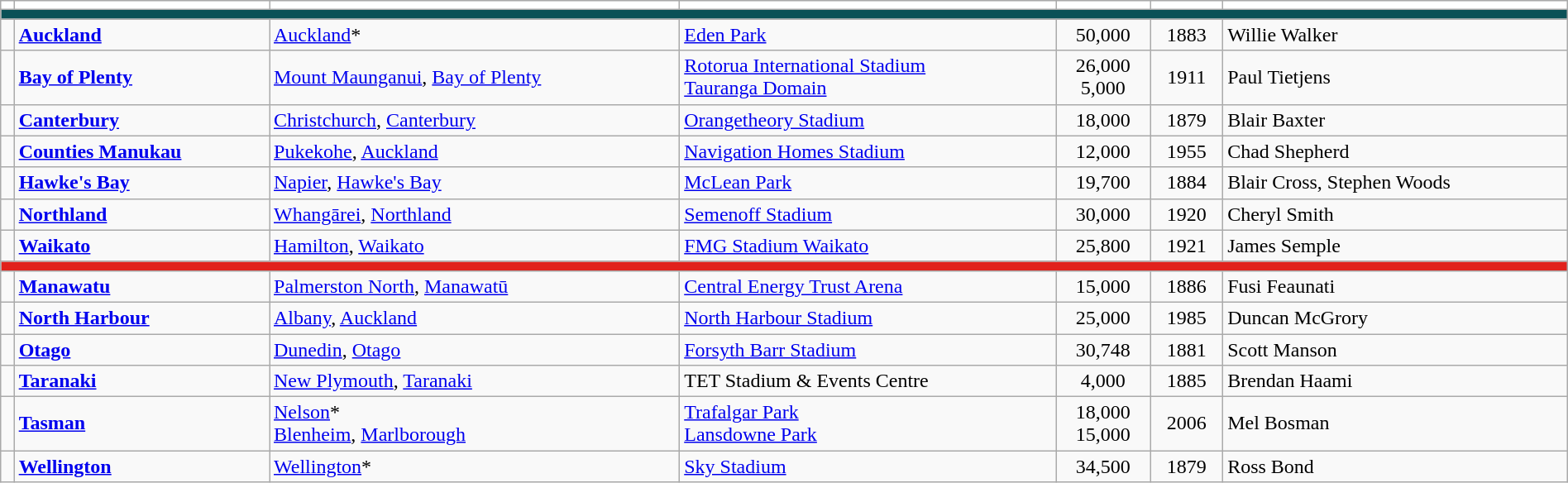<table class="wikitable" style="width:100%">
<tr>
<th style=background:white scope="col"></th>
<th style=background:white scope="col"></th>
<th style=background:white scope="col"></th>
<th style=background:white scope="col"></th>
<th style=background:white scope="col"></th>
<th style=background:white scope="col"></th>
<th style=background:white scope="col"></th>
</tr>
<tr>
<th colspan="7" style="background:#0a5157"></th>
</tr>
<tr>
<td></td>
<td><strong><a href='#'>Auckland</a></strong></td>
<td><a href='#'>Auckland</a>*</td>
<td><a href='#'>Eden Park</a></td>
<td align="center">50,000</td>
<td align=center>1883</td>
<td>Willie Walker</td>
</tr>
<tr>
<td></td>
<td><strong><a href='#'>Bay of Plenty</a></strong></td>
<td><a href='#'>Mount Maunganui</a>, <a href='#'>Bay of Plenty</a></td>
<td><a href='#'>Rotorua International Stadium</a><br> <a href='#'>Tauranga Domain</a></td>
<td align="center">26,000<br>5,000</td>
<td align=center>1911</td>
<td>Paul Tietjens</td>
</tr>
<tr>
<td></td>
<td><strong><a href='#'>Canterbury</a></strong></td>
<td><a href='#'>Christchurch</a>, <a href='#'>Canterbury</a></td>
<td><a href='#'>Orangetheory Stadium</a></td>
<td align="center">18,000</td>
<td align=center>1879</td>
<td>Blair Baxter</td>
</tr>
<tr>
<td></td>
<td><strong><a href='#'>Counties Manukau</a></strong></td>
<td><a href='#'>Pukekohe</a>, <a href='#'>Auckland</a></td>
<td><a href='#'>Navigation Homes Stadium</a></td>
<td align=center>12,000</td>
<td align=center>1955</td>
<td>Chad Shepherd</td>
</tr>
<tr>
<td></td>
<td><strong><a href='#'>Hawke's Bay</a></strong></td>
<td><a href='#'>Napier</a>, <a href='#'>Hawke's Bay</a></td>
<td><a href='#'>McLean Park</a></td>
<td align="center">19,700</td>
<td align=center>1884</td>
<td>Blair Cross, Stephen Woods</td>
</tr>
<tr>
<td></td>
<td><strong><a href='#'>Northland</a></strong></td>
<td><a href='#'>Whangārei</a>, <a href='#'>Northland</a></td>
<td><a href='#'>Semenoff Stadium</a></td>
<td align="center">30,000</td>
<td align="center">1920</td>
<td>Cheryl Smith</td>
</tr>
<tr>
<td></td>
<td><strong><a href='#'>Waikato</a></strong></td>
<td><a href='#'>Hamilton</a>, <a href='#'>Waikato</a></td>
<td><a href='#'>FMG Stadium Waikato</a></td>
<td align="center">25,800</td>
<td align=center>1921</td>
<td>James Semple</td>
</tr>
<tr>
<th colspan="7" style="background:#e1211c"></th>
</tr>
<tr>
<td></td>
<td><strong><a href='#'>Manawatu</a></strong></td>
<td><a href='#'>Palmerston North</a>, <a href='#'>Manawatū</a></td>
<td><a href='#'>Central Energy Trust Arena</a></td>
<td align="center">15,000</td>
<td align="center">1886</td>
<td>Fusi Feaunati</td>
</tr>
<tr>
<td></td>
<td><strong><a href='#'>North Harbour</a></strong></td>
<td><a href='#'>Albany</a>, <a href='#'>Auckland</a></td>
<td><a href='#'>North Harbour Stadium</a></td>
<td align="center">25,000</td>
<td align="center">1985</td>
<td>Duncan McGrory</td>
</tr>
<tr>
<td></td>
<td><strong><a href='#'>Otago</a></strong></td>
<td><a href='#'>Dunedin</a>, <a href='#'>Otago</a></td>
<td><a href='#'>Forsyth Barr Stadium</a></td>
<td align="center">30,748</td>
<td align="center">1881</td>
<td>Scott Manson</td>
</tr>
<tr>
<td></td>
<td><strong><a href='#'>Taranaki</a></strong></td>
<td><a href='#'>New Plymouth</a>, <a href='#'>Taranaki</a></td>
<td>TET Stadium & Events Centre</td>
<td align="center">4,000</td>
<td align="center">1885</td>
<td>Brendan Haami</td>
</tr>
<tr>
<td></td>
<td><strong><a href='#'>Tasman</a></strong></td>
<td><a href='#'>Nelson</a>*<br> <a href='#'>Blenheim</a>, <a href='#'>Marlborough</a></td>
<td><a href='#'>Trafalgar Park</a> <br> <a href='#'>Lansdowne Park</a></td>
<td align="center">18,000<br>15,000</td>
<td align="center">2006</td>
<td>Mel Bosman</td>
</tr>
<tr>
<td></td>
<td><strong><a href='#'>Wellington</a></strong></td>
<td><a href='#'>Wellington</a>*</td>
<td><a href='#'>Sky Stadium</a></td>
<td align="center">34,500</td>
<td align=center>1879</td>
<td>Ross Bond</td>
</tr>
</table>
